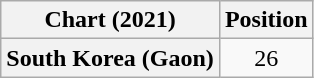<table class="wikitable plainrowheaders" style="text-align:center">
<tr>
<th scope="col">Chart (2021)</th>
<th scope="col">Position</th>
</tr>
<tr>
<th scope="row">South Korea (Gaon)</th>
<td>26</td>
</tr>
</table>
